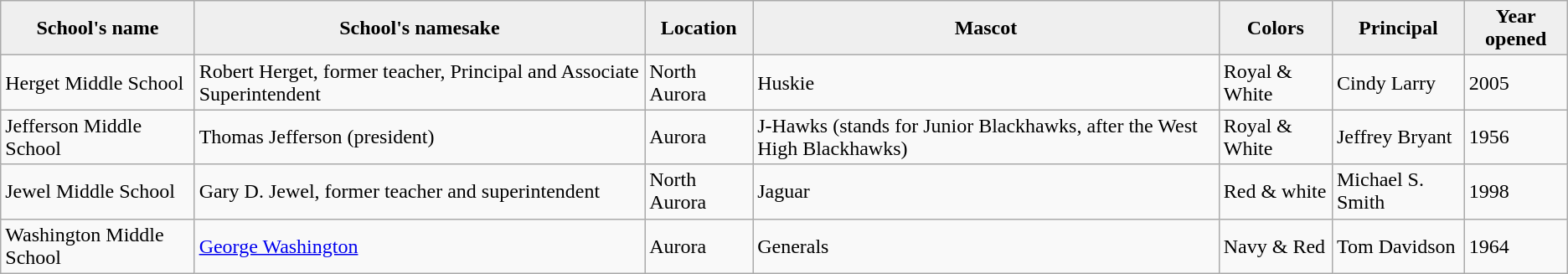<table class="wikitable">
<tr>
<th style="background:#efefef;">School's name</th>
<th style="background:#efefef;">School's namesake</th>
<th style="background:#efefef;">Location</th>
<th style="background:#efefef;">Mascot</th>
<th style="background:#efefef;">Colors</th>
<th style="background:#efefef;">Principal</th>
<th style="background:#efefef;">Year opened</th>
</tr>
<tr>
<td>Herget Middle School</td>
<td>Robert Herget, former teacher, Principal and Associate Superintendent</td>
<td>North Aurora</td>
<td>Huskie</td>
<td>Royal & White</td>
<td>Cindy Larry</td>
<td>2005</td>
</tr>
<tr>
<td>Jefferson Middle School</td>
<td>Thomas Jefferson (president)</td>
<td>Aurora</td>
<td>J-Hawks (stands for Junior Blackhawks, after the West High Blackhawks)</td>
<td>Royal & White</td>
<td>Jeffrey Bryant</td>
<td>1956</td>
</tr>
<tr>
<td>Jewel Middle School</td>
<td>Gary D. Jewel, former teacher and superintendent</td>
<td>North Aurora</td>
<td>Jaguar</td>
<td>Red & white</td>
<td>Michael S. Smith</td>
<td>1998</td>
</tr>
<tr>
<td>Washington Middle School</td>
<td><a href='#'>George Washington</a></td>
<td>Aurora</td>
<td>Generals</td>
<td>Navy & Red</td>
<td>Tom Davidson</td>
<td>1964</td>
</tr>
</table>
